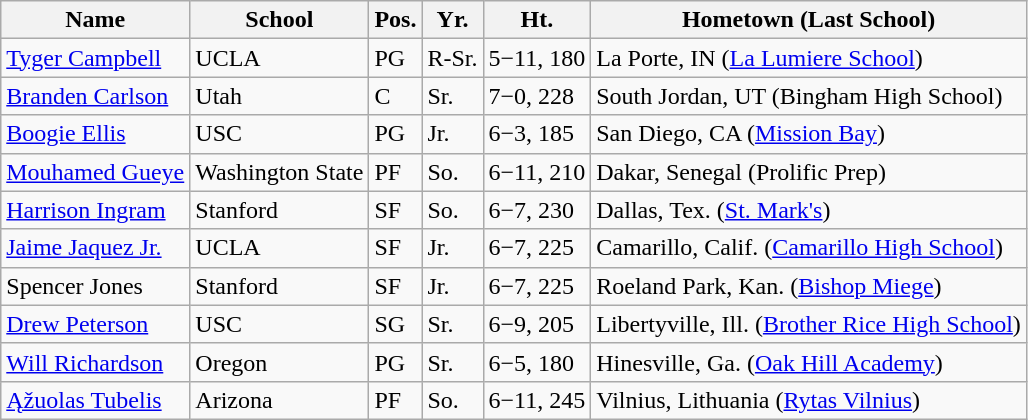<table class="wikitable">
<tr>
<th>Name</th>
<th>School</th>
<th>Pos.</th>
<th>Yr.</th>
<th>Ht.</th>
<th>Hometown (Last School)</th>
</tr>
<tr>
<td><a href='#'>Tyger Campbell</a></td>
<td ! style=>UCLA</td>
<td>PG</td>
<td>R-Sr.</td>
<td>5−11, 180</td>
<td>La Porte, IN (<a href='#'>La Lumiere School</a>)</td>
</tr>
<tr>
<td><a href='#'>Branden Carlson</a></td>
<td ! style=>Utah</td>
<td>C</td>
<td>Sr.</td>
<td>7−0, 228</td>
<td>South Jordan, UT (Bingham High School)</td>
</tr>
<tr>
<td><a href='#'>Boogie Ellis</a></td>
<td ! style=>USC</td>
<td>PG</td>
<td>Jr.</td>
<td>6−3, 185</td>
<td>San Diego, CA (<a href='#'>Mission Bay</a>)</td>
</tr>
<tr>
<td><a href='#'>Mouhamed Gueye</a></td>
<td ! style=>Washington State</td>
<td>PF</td>
<td>So.</td>
<td>6−11, 210</td>
<td>Dakar, Senegal (Prolific Prep)</td>
</tr>
<tr>
<td><a href='#'>Harrison Ingram</a></td>
<td ! style=>Stanford</td>
<td>SF</td>
<td>So.</td>
<td>6−7, 230</td>
<td>Dallas, Tex. (<a href='#'>St. Mark's</a>)</td>
</tr>
<tr>
<td><a href='#'>Jaime Jaquez Jr.</a></td>
<td ! style=>UCLA</td>
<td>SF</td>
<td>Jr.</td>
<td>6−7, 225</td>
<td>Camarillo, Calif. (<a href='#'>Camarillo High School</a>)</td>
</tr>
<tr>
<td>Spencer Jones</td>
<td ! style=>Stanford</td>
<td>SF</td>
<td>Jr.</td>
<td>6−7, 225</td>
<td>Roeland Park, Kan. (<a href='#'>Bishop Miege</a>)</td>
</tr>
<tr>
<td><a href='#'>Drew Peterson</a></td>
<td ! style=>USC</td>
<td>SG</td>
<td>Sr.</td>
<td>6−9, 205</td>
<td>Libertyville, Ill. (<a href='#'>Brother Rice High School</a>)</td>
</tr>
<tr>
<td><a href='#'>Will Richardson</a></td>
<td ! style=>Oregon</td>
<td>PG</td>
<td>Sr.</td>
<td>6−5, 180</td>
<td>Hinesville, Ga. (<a href='#'>Oak Hill Academy</a>)</td>
</tr>
<tr>
<td><a href='#'>Ąžuolas Tubelis</a></td>
<td ! style=>Arizona</td>
<td>PF</td>
<td>So.</td>
<td>6−11, 245</td>
<td>Vilnius, Lithuania (<a href='#'>Rytas Vilnius</a>)</td>
</tr>
</table>
